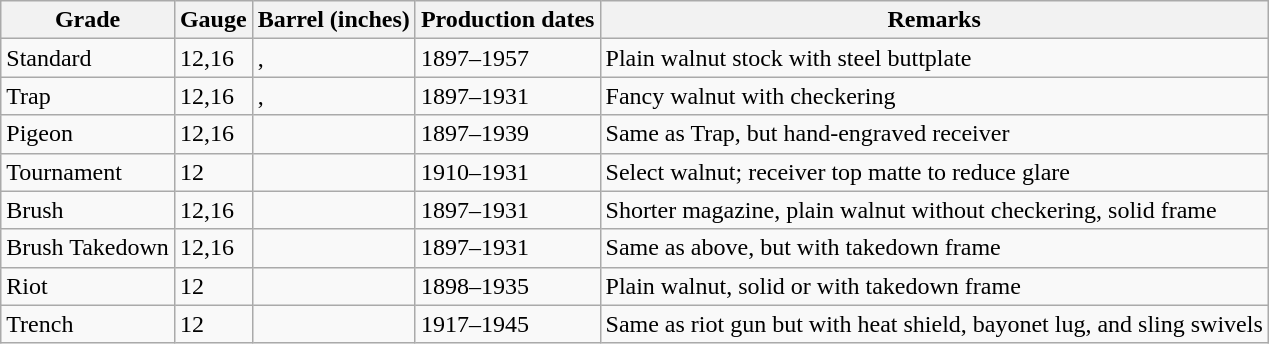<table class="wikitable">
<tr>
<th>Grade</th>
<th>Gauge</th>
<th>Barrel (inches)</th>
<th>Production dates</th>
<th>Remarks</th>
</tr>
<tr>
<td>Standard</td>
<td>12,16</td>
<td>, </td>
<td>1897–1957</td>
<td>Plain walnut stock with steel buttplate</td>
</tr>
<tr>
<td>Trap</td>
<td>12,16</td>
<td>, </td>
<td>1897–1931</td>
<td>Fancy walnut with checkering</td>
</tr>
<tr>
<td>Pigeon</td>
<td>12,16</td>
<td></td>
<td>1897–1939</td>
<td>Same as Trap, but hand-engraved receiver</td>
</tr>
<tr>
<td>Tournament</td>
<td>12</td>
<td></td>
<td>1910–1931</td>
<td>Select walnut; receiver top matte to reduce glare</td>
</tr>
<tr>
<td>Brush</td>
<td>12,16</td>
<td></td>
<td>1897–1931</td>
<td>Shorter magazine, plain walnut without checkering, solid frame</td>
</tr>
<tr>
<td>Brush Takedown</td>
<td>12,16</td>
<td></td>
<td>1897–1931</td>
<td>Same as above, but with takedown frame</td>
</tr>
<tr>
<td>Riot</td>
<td>12</td>
<td></td>
<td>1898–1935</td>
<td>Plain walnut, solid or with takedown frame</td>
</tr>
<tr>
<td>Trench</td>
<td>12</td>
<td></td>
<td>1917–1945</td>
<td>Same as riot gun but with heat shield, bayonet lug, and sling swivels</td>
</tr>
</table>
